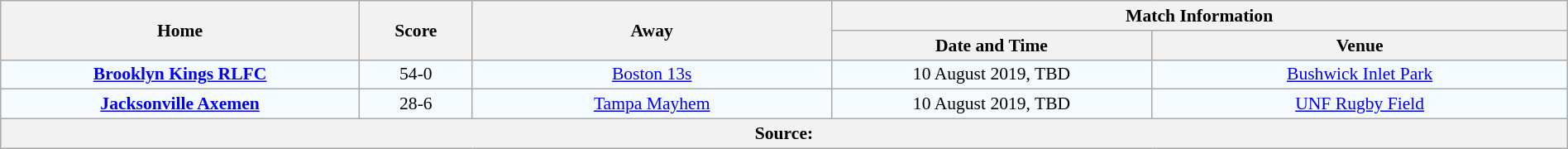<table class="wikitable" width="100%" style="border-collapse:collapse; font-size:90%; text-align:center;">
<tr>
<th rowspan="2" width="19%">Home</th>
<th rowspan="2" width="6%">Score</th>
<th rowspan="2" width="19%">Away</th>
<th colspan="2">Match Information</th>
</tr>
<tr bgcolor="#CCCCCC">
<th width="17%">Date and Time</th>
<th width="22%">Venue</th>
</tr>
<tr bgcolor="#F5FAFF">
<td><strong><a href='#'>Brooklyn Kings RLFC</a></strong></td>
<td>54-0</td>
<td><a href='#'>Boston 13s</a></td>
<td>10 August 2019, TBD</td>
<td><a href='#'>Bushwick Inlet Park</a></td>
</tr>
<tr bgcolor="#F5FAFF">
<td><strong><a href='#'>Jacksonville Axemen</a></strong></td>
<td>28-6</td>
<td><a href='#'>Tampa Mayhem</a></td>
<td>10 August 2019, TBD</td>
<td><a href='#'>UNF Rugby Field</a></td>
</tr>
<tr bgcolor="#C1D8FF">
<th colspan="5">Source:</th>
</tr>
</table>
